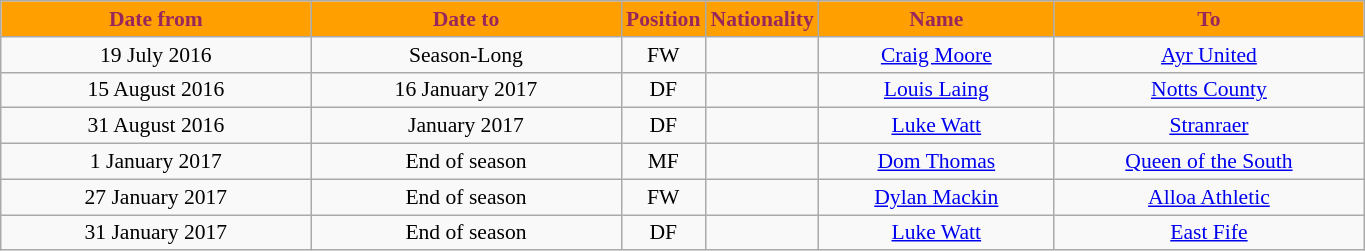<table class="wikitable"  style="text-align:center; font-size:90%; ">
<tr>
<th style="background:#ffa000; color:#98285c; width:200px;">Date from</th>
<th style="background:#ffa000; color:#98285c; width:200px;">Date to</th>
<th style="background:#ffa000; color:#98285c; width:45px;">Position</th>
<th style="background:#ffa000; color:#98285c; width:45px;">Nationality</th>
<th style="background:#ffa000; color:#98285c; width:150px;">Name</th>
<th style="background:#ffa000; color:#98285c; width:200px;">To</th>
</tr>
<tr>
<td>19 July 2016</td>
<td>Season-Long</td>
<td>FW</td>
<td></td>
<td><a href='#'>Craig Moore</a></td>
<td><a href='#'>Ayr United</a></td>
</tr>
<tr>
<td>15 August 2016</td>
<td>16 January 2017</td>
<td>DF</td>
<td></td>
<td><a href='#'>Louis Laing</a></td>
<td><a href='#'>Notts County</a></td>
</tr>
<tr>
<td>31 August 2016</td>
<td>January 2017</td>
<td>DF</td>
<td></td>
<td><a href='#'>Luke Watt</a></td>
<td><a href='#'>Stranraer</a></td>
</tr>
<tr>
<td>1 January 2017</td>
<td>End of season</td>
<td>MF</td>
<td></td>
<td><a href='#'>Dom Thomas</a></td>
<td><a href='#'>Queen of the South</a></td>
</tr>
<tr>
<td>27 January 2017</td>
<td>End of season</td>
<td>FW</td>
<td></td>
<td><a href='#'>Dylan Mackin</a></td>
<td><a href='#'>Alloa Athletic</a></td>
</tr>
<tr>
<td>31 January 2017</td>
<td>End of season</td>
<td>DF</td>
<td></td>
<td><a href='#'>Luke Watt</a></td>
<td><a href='#'>East Fife</a></td>
</tr>
</table>
